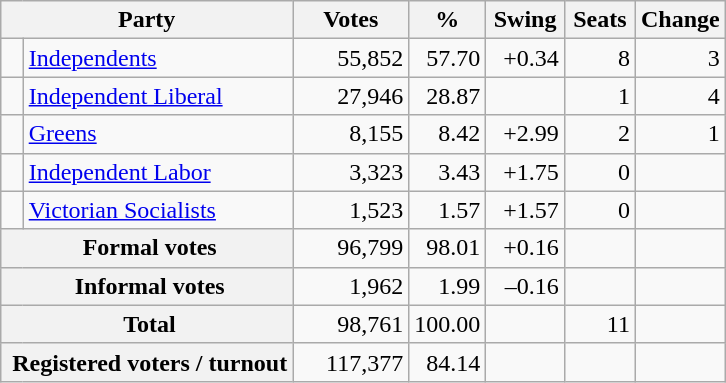<table class="wikitable" style="text-align:right; margin-bottom:0">
<tr>
<th colspan="3" style="width:10px">Party</th>
<th style="width:70px;">Votes</th>
<th style="width:40px;">%</th>
<th style="width:40px;">Swing</th>
<th style="width:40px;">Seats</th>
<th style="width:40px;">Change</th>
</tr>
<tr>
<td> </td>
<td colspan="2" style="text-align:left;"><a href='#'>Independents</a></td>
<td style="width:70px;">55,852</td>
<td style="width:40px;">57.70</td>
<td style="width:45px;">+0.34</td>
<td style="width:40px;">8</td>
<td style="width:40px;">3</td>
</tr>
<tr>
<td> </td>
<td colspan="2" style="text-align:left;"><a href='#'>Independent Liberal</a></td>
<td>27,946</td>
<td>28.87</td>
<td></td>
<td>1</td>
<td> 4</td>
</tr>
<tr>
<td> </td>
<td colspan="2" style="text-align:left;"><a href='#'>Greens</a></td>
<td>8,155</td>
<td>8.42</td>
<td>+2.99</td>
<td>2</td>
<td> 1</td>
</tr>
<tr>
<td> </td>
<td colspan="2" style="text-align:left;"><a href='#'>Independent Labor</a></td>
<td>3,323</td>
<td>3.43</td>
<td>+1.75</td>
<td>0</td>
<td></td>
</tr>
<tr>
<td> </td>
<td colspan="2" style="text-align:left;"><a href='#'>Victorian Socialists</a></td>
<td>1,523</td>
<td>1.57</td>
<td>+1.57</td>
<td>0</td>
<td></td>
</tr>
<tr>
<th colspan="3" rowspan="1"> Formal votes</th>
<td>96,799</td>
<td>98.01</td>
<td>+0.16</td>
<td></td>
<td></td>
</tr>
<tr>
<th colspan="3" rowspan="1"> Informal votes</th>
<td>1,962</td>
<td>1.99</td>
<td>–0.16</td>
<td></td>
<td></td>
</tr>
<tr>
<th colspan="3" rowspan="1"> Total</th>
<td>98,761</td>
<td>100.00</td>
<td></td>
<td>11</td>
<td></td>
</tr>
<tr>
<th colspan="3" rowspan="1"> Registered voters / turnout</th>
<td>117,377</td>
<td>84.14</td>
<td></td>
<td></td>
<td></td>
</tr>
</table>
